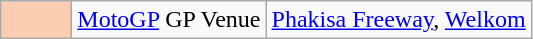<table class="wikitable">
<tr>
<td width=40px align=center style="background-color:#FBCEB1"></td>
<td><a href='#'>MotoGP</a> GP Venue</td>
<td><a href='#'>Phakisa Freeway</a>, <a href='#'>Welkom</a></td>
</tr>
</table>
